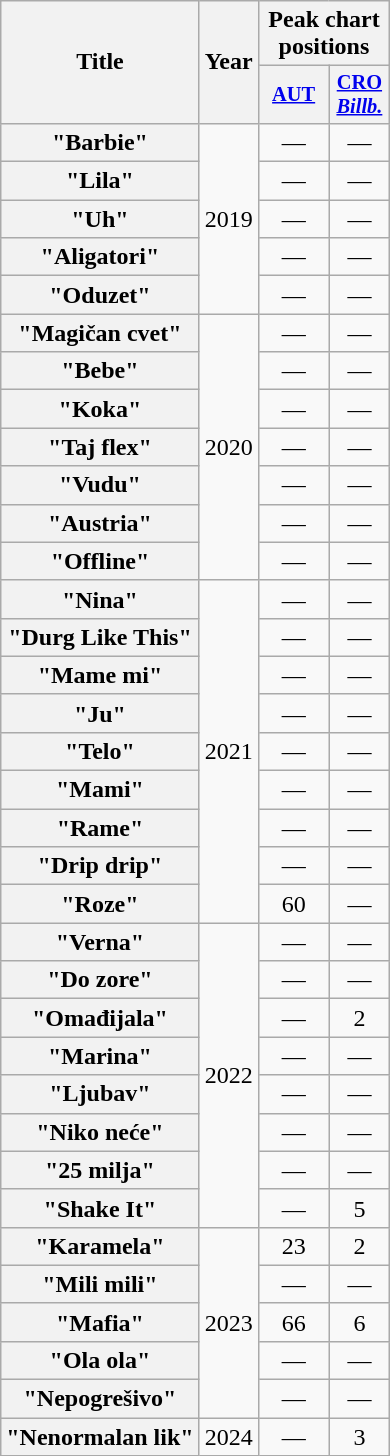<table class="wikitable plainrowheaders" style="text-align:center;">
<tr>
<th rowspan="2">Title</th>
<th rowspan="2">Year</th>
<th scope="col" colspan="2">Peak chart positions</th>
</tr>
<tr>
<th scope="col" style="width:3em; font-size:85%;"><a href='#'>AUT</a><br></th>
<th style="width:2.5em; font-size:85%"><a href='#'>CRO<br><em>Billb.</em></a><br></th>
</tr>
<tr>
<th scope="row">"Barbie"</th>
<td rowspan="5">2019</td>
<td>—</td>
<td>—</td>
</tr>
<tr>
<th scope="row">"Lila"</th>
<td>—</td>
<td>—</td>
</tr>
<tr>
<th scope="row">"Uh"</th>
<td>—</td>
<td>—</td>
</tr>
<tr>
<th scope="row">"Aligatori"</th>
<td>—</td>
<td>—</td>
</tr>
<tr>
<th scope="row">"Oduzet"</th>
<td>—</td>
<td>—</td>
</tr>
<tr>
<th scope="row">"Magičan cvet"</th>
<td rowspan="7">2020</td>
<td>—</td>
<td>—</td>
</tr>
<tr>
<th scope="row">"Bebe"</th>
<td>—</td>
<td>—</td>
</tr>
<tr>
<th scope="row">"Koka"</th>
<td>—</td>
<td>—</td>
</tr>
<tr>
<th scope="row">"Taj flex"</th>
<td>—</td>
<td>—</td>
</tr>
<tr>
<th scope="row">"Vudu"<br></th>
<td>—</td>
<td>—</td>
</tr>
<tr>
<th scope="row">"Austria"<br></th>
<td>—</td>
<td>—</td>
</tr>
<tr>
<th scope="row">"Offline"<br></th>
<td>—</td>
<td>—</td>
</tr>
<tr>
<th scope="row">"Nina"</th>
<td rowspan="9">2021</td>
<td>—</td>
<td>—</td>
</tr>
<tr>
<th scope="row">"Durg Like This"<br></th>
<td>—</td>
<td>—</td>
</tr>
<tr>
<th scope="row">"Mame mi"</th>
<td>—</td>
<td>—</td>
</tr>
<tr>
<th scope="row">"Ju"</th>
<td>—</td>
<td>—</td>
</tr>
<tr>
<th scope="row">"Telo"</th>
<td>—</td>
<td>—</td>
</tr>
<tr>
<th scope="row">"Mami"</th>
<td>—</td>
<td>—</td>
</tr>
<tr>
<th scope="row">"Rame"<br></th>
<td>—</td>
<td>—</td>
</tr>
<tr>
<th scope="row">"Drip drip"<br></th>
<td>—</td>
<td>—</td>
</tr>
<tr>
<th scope="row">"Roze"<br></th>
<td>60</td>
<td>—</td>
</tr>
<tr>
<th scope="row">"Verna"</th>
<td rowspan="8">2022</td>
<td>—</td>
<td>—</td>
</tr>
<tr>
<th scope="row">"Do zore"<br></th>
<td>—</td>
<td>—</td>
</tr>
<tr>
<th scope="row">"Omađijala"<br></th>
<td>—</td>
<td>2</td>
</tr>
<tr>
<th scope="row">"Marina"</th>
<td>—</td>
<td>—</td>
</tr>
<tr>
<th scope="row">"Ljubav"<br></th>
<td>—</td>
<td>—</td>
</tr>
<tr>
<th scope="row">"Niko neće"<br></th>
<td>—</td>
<td>—</td>
</tr>
<tr>
<th scope="row">"25 milja"<br></th>
<td>—</td>
<td>—</td>
</tr>
<tr>
<th scope="row">"Shake It"<br></th>
<td>—</td>
<td>5</td>
</tr>
<tr>
<th scope="row">"Karamela"<br></th>
<td rowspan="5">2023</td>
<td>23</td>
<td>2</td>
</tr>
<tr>
<th scope="row">"Mili mili"</th>
<td>—</td>
<td>—</td>
</tr>
<tr>
<th scope="row">"Mafia"<br></th>
<td>66</td>
<td>6</td>
</tr>
<tr>
<th scope="row">"Ola ola"<br></th>
<td>—</td>
<td>—</td>
</tr>
<tr>
<th scope="row">"Nepogrešivo"<br></th>
<td>—</td>
<td>—</td>
</tr>
<tr>
<th scope="row">"Nenormalan lik"<br></th>
<td>2024</td>
<td>—</td>
<td>3</td>
</tr>
</table>
